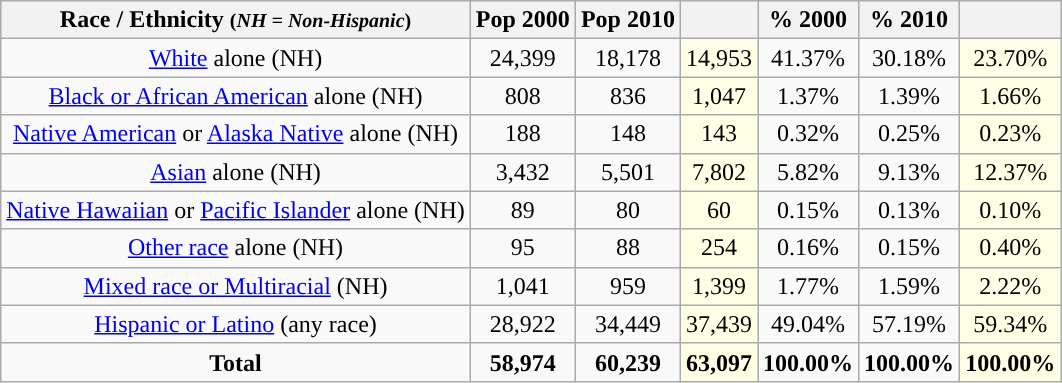<table class="wikitable" style="text-align:center;">
<tr>
<th>Race / Ethnicity <small>(<em>NH = Non-Hispanic</em>)</small></th>
<th>Pop 2000</th>
<th>Pop 2010</th>
<th></th>
<th>% 2000</th>
<th>% 2010</th>
<th></th>
</tr>
<tr>
<td><a href='#'>White</a> alone (NH)</td>
<td>24,399</td>
<td>18,178</td>
<td style='background: #ffffe6;'>14,953</td>
<td>41.37%</td>
<td>30.18%</td>
<td style='background: #ffffe6;'>23.70%</td>
</tr>
<tr>
<td><a href='#'>Black or African American</a> alone (NH)</td>
<td>808</td>
<td>836</td>
<td style='background: #ffffe6;'>1,047</td>
<td>1.37%</td>
<td>1.39%</td>
<td style='background: #ffffe6;'>1.66%</td>
</tr>
<tr>
<td><a href='#'>Native American</a> or <a href='#'>Alaska Native</a> alone (NH)</td>
<td>188</td>
<td>148</td>
<td style='background: #ffffe6;'>143</td>
<td>0.32%</td>
<td>0.25%</td>
<td style='background: #ffffe6;'>0.23%</td>
</tr>
<tr>
<td><a href='#'>Asian</a> alone (NH)</td>
<td>3,432</td>
<td>5,501</td>
<td style='background: #ffffe6;'>7,802</td>
<td>5.82%</td>
<td>9.13%</td>
<td style='background: #ffffe6;'>12.37%</td>
</tr>
<tr>
<td><a href='#'>Native Hawaiian</a> or <a href='#'>Pacific Islander</a> alone (NH)</td>
<td>89</td>
<td>80</td>
<td style='background: #ffffe6;'>60</td>
<td>0.15%</td>
<td>0.13%</td>
<td style='background: #ffffe6;'>0.10%</td>
</tr>
<tr>
<td><a href='#'>Other race</a> alone (NH)</td>
<td>95</td>
<td>88</td>
<td style='background: #ffffe6;'>254</td>
<td>0.16%</td>
<td>0.15%</td>
<td style='background: #ffffe6;'>0.40%</td>
</tr>
<tr>
<td><a href='#'>Mixed race or Multiracial</a> (NH)</td>
<td>1,041</td>
<td>959</td>
<td style='background: #ffffe6;'>1,399</td>
<td>1.77%</td>
<td>1.59%</td>
<td style='background: #ffffe6;'>2.22%</td>
</tr>
<tr>
<td><a href='#'>Hispanic or Latino</a> (any race)</td>
<td>28,922</td>
<td>34,449</td>
<td style='background: #ffffe6;'>37,439</td>
<td>49.04%</td>
<td>57.19%</td>
<td style='background: #ffffe6;'>59.34%</td>
</tr>
<tr>
<td><strong>Total</strong></td>
<td><strong>58,974</strong></td>
<td><strong>60,239</strong></td>
<td style='background: #ffffe6;'><strong>63,097</strong></td>
<td><strong>100.00%</strong></td>
<td><strong>100.00%</strong></td>
<td style='background: #ffffe6;'><strong>100.00%</strong></td>
</tr>
</table>
